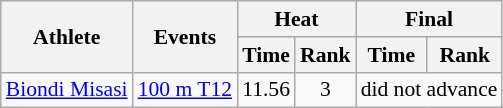<table class=wikitable style="font-size:90%">
<tr>
<th rowspan="2">Athlete</th>
<th rowspan="2">Events</th>
<th colspan="2">Heat</th>
<th colspan="2">Final</th>
</tr>
<tr>
<th scope="col">Time</th>
<th scope="col">Rank</th>
<th scope="col">Time</th>
<th scope="col">Rank</th>
</tr>
<tr align=center>
<td align=left><a href='#'>Biondi Misasi</a></td>
<td align=left><a href='#'>100 m T12</a></td>
<td>11.56</td>
<td>3</td>
<td colspan=2>did not advance</td>
</tr>
</table>
